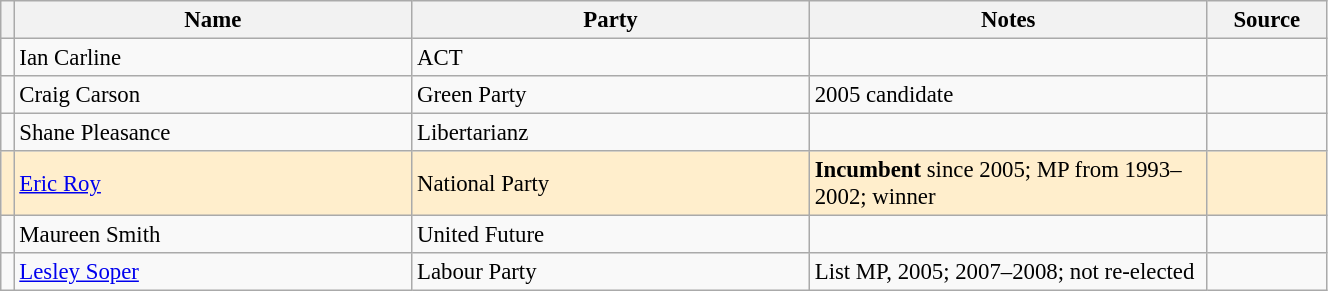<table class="wikitable" width="70%" style="font-size:95%;">
<tr>
<th width=1%></th>
<th width=30%>Name</th>
<th width=30%>Party</th>
<th width=30%>Notes</th>
<th width=9%>Source</th>
</tr>
<tr -->
<td bgcolor=></td>
<td>Ian Carline</td>
<td>ACT</td>
<td></td>
<td></td>
</tr>
<tr -->
<td bgcolor=></td>
<td>Craig Carson</td>
<td>Green Party</td>
<td>2005 candidate</td>
<td></td>
</tr>
<tr -->
<td bgcolor=></td>
<td>Shane Pleasance</td>
<td>Libertarianz</td>
<td></td>
<td></td>
</tr>
<tr ---- bgcolor=#FFEECC>
<td bgcolor=></td>
<td><a href='#'>Eric Roy</a></td>
<td>National Party</td>
<td><strong>Incumbent</strong> since 2005; MP from 1993–2002; winner</td>
<td></td>
</tr>
<tr -->
<td bgcolor=></td>
<td>Maureen Smith</td>
<td>United Future</td>
<td></td>
<td></td>
</tr>
<tr -->
<td bgcolor=></td>
<td><a href='#'>Lesley Soper</a></td>
<td>Labour Party</td>
<td>List MP, 2005; 2007–2008; not re-elected</td>
<td></td>
</tr>
</table>
